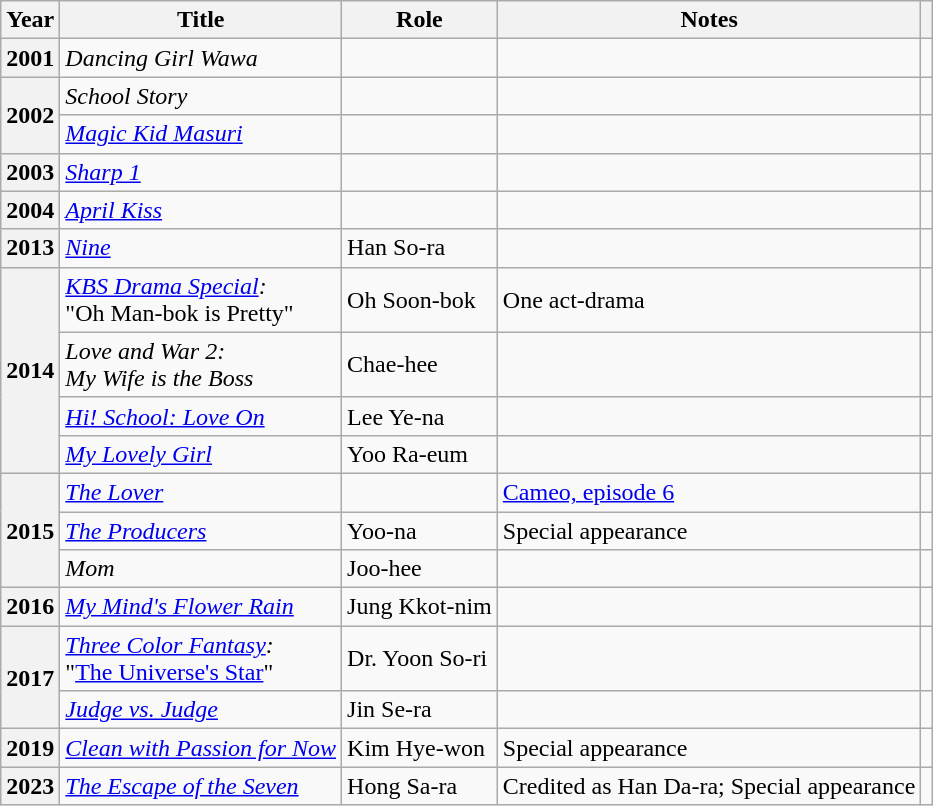<table class="wikitable  plainrowheaders">
<tr>
<th scope="col">Year</th>
<th scope="col">Title</th>
<th scope="col">Role</th>
<th scope="col">Notes</th>
<th scope="col" class="unsortable"></th>
</tr>
<tr>
<th scope="row">2001</th>
<td><em>Dancing Girl Wawa</em></td>
<td></td>
<td></td>
<td></td>
</tr>
<tr>
<th scope="row" rowspan="2">2002</th>
<td><em>School Story</em></td>
<td></td>
<td></td>
<td></td>
</tr>
<tr>
<td><em><a href='#'>Magic Kid Masuri</a></em></td>
<td></td>
<td></td>
<td></td>
</tr>
<tr>
<th scope="row">2003</th>
<td><em><a href='#'>Sharp 1</a></em></td>
<td></td>
<td></td>
<td></td>
</tr>
<tr>
<th scope="row">2004</th>
<td><em><a href='#'>April Kiss</a></em></td>
<td></td>
<td></td>
<td></td>
</tr>
<tr>
<th scope="row">2013</th>
<td><em><a href='#'>Nine</a></em></td>
<td>Han So-ra</td>
<td></td>
<td></td>
</tr>
<tr>
<th scope="row" rowspan="4">2014</th>
<td><em><a href='#'>KBS Drama Special</a>:</em><br>"Oh Man-bok is Pretty"</td>
<td>Oh Soon-bok</td>
<td>One act-drama</td>
<td></td>
</tr>
<tr>
<td><em>Love and War 2:<br>My Wife is the Boss</em></td>
<td>Chae-hee</td>
<td></td>
<td></td>
</tr>
<tr>
<td><em><a href='#'>Hi! School: Love On</a></em></td>
<td>Lee Ye-na</td>
<td></td>
<td></td>
</tr>
<tr>
<td><em><a href='#'>My Lovely Girl</a></em></td>
<td>Yoo Ra-eum</td>
<td></td>
<td></td>
</tr>
<tr>
<th rowspan="3" scope="row">2015</th>
<td><em><a href='#'>The Lover</a></em></td>
<td></td>
<td><a href='#'>Cameo, episode 6</a></td>
<td></td>
</tr>
<tr>
<td><em><a href='#'>The Producers</a></em></td>
<td>Yoo-na</td>
<td>Special appearance</td>
<td></td>
</tr>
<tr>
<td><em>Mom</em></td>
<td>Joo-hee</td>
<td></td>
<td></td>
</tr>
<tr>
<th scope="row">2016</th>
<td><em><a href='#'>My Mind's Flower Rain</a></em></td>
<td>Jung Kkot-nim</td>
<td></td>
<td></td>
</tr>
<tr>
<th scope="row" rowspan="2">2017</th>
<td><em><a href='#'>Three Color Fantasy</a>:</em><br>"<a href='#'>The Universe's Star</a>"</td>
<td>Dr. Yoon So-ri</td>
<td></td>
<td></td>
</tr>
<tr>
<td><em><a href='#'>Judge vs. Judge</a></em></td>
<td>Jin Se-ra</td>
<td></td>
<td></td>
</tr>
<tr>
<th scope="row">2019</th>
<td><em><a href='#'>Clean with Passion for Now</a></em></td>
<td>Kim Hye-won</td>
<td>Special appearance</td>
<td></td>
</tr>
<tr>
<th scope="row">2023</th>
<td><em><a href='#'>The Escape of the Seven</a></em></td>
<td>Hong Sa-ra</td>
<td>Credited as Han Da-ra; Special appearance</td>
<td></td>
</tr>
</table>
